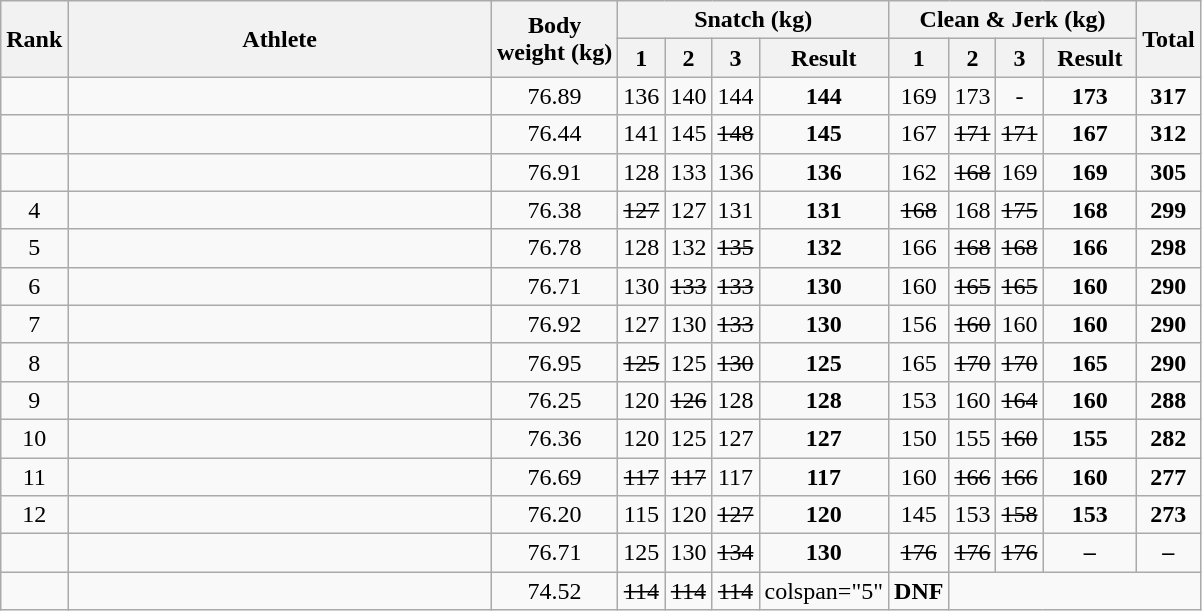<table class = "wikitable sortable" style="text-align:center;">
<tr>
<th rowspan=2>Rank</th>
<th rowspan=2 width=275>Athlete</th>
<th rowspan=2>Body<br>weight (kg)</th>
<th colspan=4>Snatch (kg)</th>
<th colspan=4>Clean & Jerk (kg)</th>
<th rowspan=2>Total</th>
</tr>
<tr>
<th class="unsortable">1</th>
<th class="unsortable">2</th>
<th class="unsortable">3</th>
<th width=55>Result</th>
<th class="unsortable">1</th>
<th class="unsortable">2</th>
<th class="unsortable">3</th>
<th width=55>Result</th>
</tr>
<tr>
<td></td>
<td align=left></td>
<td>76.89</td>
<td>136</td>
<td>140</td>
<td>144</td>
<td><strong>144</strong></td>
<td>169</td>
<td>173</td>
<td>-</td>
<td><strong>173</strong></td>
<td><strong>317</strong></td>
</tr>
<tr>
<td></td>
<td align=left></td>
<td>76.44</td>
<td>141</td>
<td>145</td>
<td><s>148</s></td>
<td><strong>145</strong></td>
<td>167</td>
<td><s>171</s></td>
<td><s>171</s></td>
<td><strong>167</strong></td>
<td><strong>312</strong></td>
</tr>
<tr>
<td></td>
<td align=left></td>
<td>76.91</td>
<td>128</td>
<td>133</td>
<td>136</td>
<td><strong>136</strong></td>
<td>162</td>
<td><s>168</s></td>
<td>169</td>
<td><strong>169</strong></td>
<td><strong>305</strong></td>
</tr>
<tr>
<td>4</td>
<td align=left></td>
<td>76.38</td>
<td><s>127</s></td>
<td>127</td>
<td>131</td>
<td><strong>131</strong></td>
<td><s>168</s></td>
<td>168</td>
<td><s>175</s></td>
<td><strong>168</strong></td>
<td><strong>299</strong></td>
</tr>
<tr>
<td>5</td>
<td align=left></td>
<td>76.78</td>
<td>128</td>
<td>132</td>
<td><s>135</s></td>
<td><strong>132</strong></td>
<td>166</td>
<td><s>168</s></td>
<td><s>168</s></td>
<td><strong>166</strong></td>
<td><strong>298</strong></td>
</tr>
<tr>
<td>6</td>
<td align=left></td>
<td>76.71</td>
<td>130</td>
<td><s>133</s></td>
<td><s>133</s></td>
<td><strong>130</strong></td>
<td>160</td>
<td><s>165</s></td>
<td><s>165</s></td>
<td><strong>160</strong></td>
<td><strong>290</strong></td>
</tr>
<tr>
<td>7</td>
<td align=left></td>
<td>76.92</td>
<td>127</td>
<td>130</td>
<td><s>133</s></td>
<td><strong>130</strong></td>
<td>156</td>
<td><s>160</s></td>
<td>160</td>
<td><strong>160</strong></td>
<td><strong>290</strong></td>
</tr>
<tr>
<td>8</td>
<td align=left></td>
<td>76.95</td>
<td><s>125</s></td>
<td>125</td>
<td><s>130</s></td>
<td><strong>125</strong></td>
<td>165</td>
<td><s>170</s></td>
<td><s>170</s></td>
<td><strong>165</strong></td>
<td><strong>290</strong></td>
</tr>
<tr>
<td>9</td>
<td align=left></td>
<td>76.25</td>
<td>120</td>
<td><s>126</s></td>
<td>128</td>
<td><strong>128</strong></td>
<td>153</td>
<td>160</td>
<td><s>164</s></td>
<td><strong>160</strong></td>
<td><strong>288</strong></td>
</tr>
<tr>
<td>10</td>
<td align=left></td>
<td>76.36</td>
<td>120</td>
<td>125</td>
<td>127</td>
<td><strong>127</strong></td>
<td>150</td>
<td>155</td>
<td><s>160</s></td>
<td><strong>155</strong></td>
<td><strong>282</strong></td>
</tr>
<tr>
<td>11</td>
<td align=left></td>
<td>76.69</td>
<td><s>117</s></td>
<td><s>117</s></td>
<td>117</td>
<td><strong>117</strong></td>
<td>160</td>
<td><s>166</s></td>
<td><s>166</s></td>
<td><strong>160</strong></td>
<td><strong>277</strong></td>
</tr>
<tr>
<td>12</td>
<td align=left></td>
<td>76.20</td>
<td>115</td>
<td>120</td>
<td><s>127</s></td>
<td><strong>120</strong></td>
<td>145</td>
<td>153</td>
<td><s>158</s></td>
<td><strong>153</strong></td>
<td><strong>273</strong></td>
</tr>
<tr>
<td></td>
<td align=left></td>
<td>76.71</td>
<td>125</td>
<td>130</td>
<td><s>134</s></td>
<td><strong>130</strong></td>
<td><s>176</s></td>
<td><s>176</s></td>
<td><s>176</s></td>
<td><strong>–</strong></td>
<td><strong>–</strong></td>
</tr>
<tr>
<td></td>
<td align=left></td>
<td>74.52</td>
<td><s>114</s></td>
<td><s>114</s></td>
<td><s>114</s></td>
<td>colspan="5" </td>
<td><strong>DNF</strong></td>
</tr>
</table>
